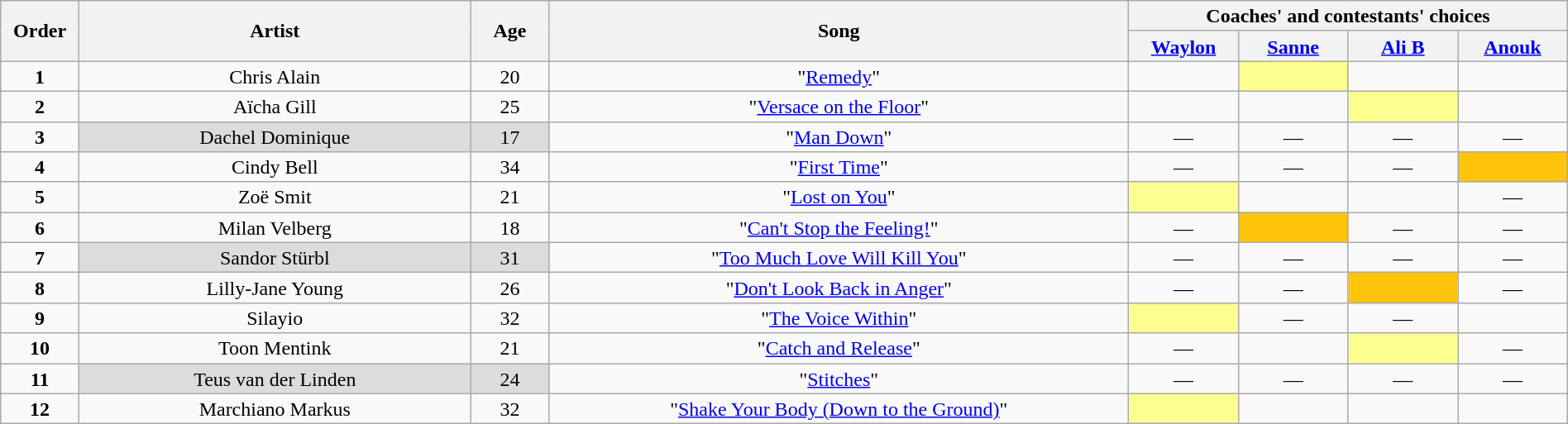<table class="wikitable" style="text-align:center; line-height:17px; width:100%;">
<tr>
<th scope="col" rowspan="2" style="width:05%;">Order</th>
<th scope="col" rowspan="2" style="width:25%;">Artist</th>
<th scope="col" rowspan="2" style="width:05%;">Age</th>
<th scope="col" rowspan="2" style="width:37%;">Song</th>
<th scope="col" colspan="4" style="width:28%;">Coaches' and contestants' choices</th>
</tr>
<tr>
<th style="width:07%;"><a href='#'>Waylon</a></th>
<th style="width:07%;"><a href='#'>Sanne</a></th>
<th nowrap style="width:07%;"><a href='#'>Ali B</a></th>
<th style="width:07%;"><a href='#'>Anouk</a></th>
</tr>
<tr>
<td><strong>1</strong></td>
<td>Chris Alain</td>
<td>20</td>
<td>"<a href='#'>Remedy</a>"</td>
<td><strong></strong></td>
<td style="background:#fdfc8f;"><strong></strong></td>
<td><strong></strong></td>
<td><strong></strong></td>
</tr>
<tr>
<td><strong>2</strong></td>
<td>Aïcha Gill</td>
<td>25</td>
<td>"<a href='#'>Versace on the Floor</a>"</td>
<td><strong></strong></td>
<td><strong></strong></td>
<td style="background:#fdfc8f;"><strong></strong></td>
<td><strong></strong></td>
</tr>
<tr>
<td><strong>3</strong></td>
<td style="background:#DCDCDC;">Dachel Dominique</td>
<td style="background:#DCDCDC;">17</td>
<td>"<a href='#'>Man Down</a>"</td>
<td>—</td>
<td>—</td>
<td>—</td>
<td>—</td>
</tr>
<tr>
<td><strong>4</strong></td>
<td>Cindy Bell</td>
<td>34</td>
<td>"<a href='#'>First Time</a>"</td>
<td>—</td>
<td>—</td>
<td>—</td>
<td style="background: #ffc40c;"><strong></strong></td>
</tr>
<tr>
<td><strong>5</strong></td>
<td>Zoë Smit</td>
<td>21</td>
<td>"<a href='#'>Lost on You</a>"</td>
<td style="background:#fdfc8f;"><strong></strong></td>
<td><strong></strong></td>
<td><strong></strong></td>
<td>—</td>
</tr>
<tr>
<td><strong>6</strong></td>
<td>Milan Velberg</td>
<td>18</td>
<td>"<a href='#'>Can't Stop the Feeling!</a>"</td>
<td>—</td>
<td style="background: #ffc40c;"><strong></strong></td>
<td>—</td>
<td>—</td>
</tr>
<tr>
<td><strong>7</strong></td>
<td style="background:#DCDCDC;">Sandor Stürbl</td>
<td style="background:#DCDCDC;">31</td>
<td>"<a href='#'>Too Much Love Will Kill You</a>"</td>
<td>—</td>
<td>—</td>
<td>—</td>
<td>—</td>
</tr>
<tr>
<td><strong>8</strong></td>
<td>Lilly-Jane Young</td>
<td>26</td>
<td>"<a href='#'>Don't Look Back in Anger</a>"</td>
<td>—</td>
<td>—</td>
<td style="background: #ffc40c;"><strong></strong></td>
<td>—</td>
</tr>
<tr>
<td><strong>9</strong></td>
<td>Silayio</td>
<td>32</td>
<td>"<a href='#'>The Voice Within</a>"</td>
<td style="background:#fdfc8f;"><strong></strong></td>
<td>—</td>
<td>—</td>
<td><strong></strong></td>
</tr>
<tr>
<td><strong>10</strong></td>
<td>Toon Mentink</td>
<td>21</td>
<td>"<a href='#'>Catch and Release</a>"</td>
<td>—</td>
<td><strong></strong></td>
<td style="background:#fdfc8f;"><strong></strong></td>
<td>—</td>
</tr>
<tr>
<td><strong>11</strong></td>
<td style="background:#DCDCDC;">Teus van der Linden</td>
<td style="background:#DCDCDC;">24</td>
<td>"<a href='#'>Stitches</a>"</td>
<td>—</td>
<td>—</td>
<td>—</td>
<td>—</td>
</tr>
<tr>
<td><strong>12</strong></td>
<td>Marchiano Markus</td>
<td>32</td>
<td>"<a href='#'>Shake Your Body (Down to the Ground)</a>"</td>
<td style="background:#fdfc8f;"><strong></strong></td>
<td><strong></strong></td>
<td><strong></strong></td>
<td><strong></strong></td>
</tr>
</table>
